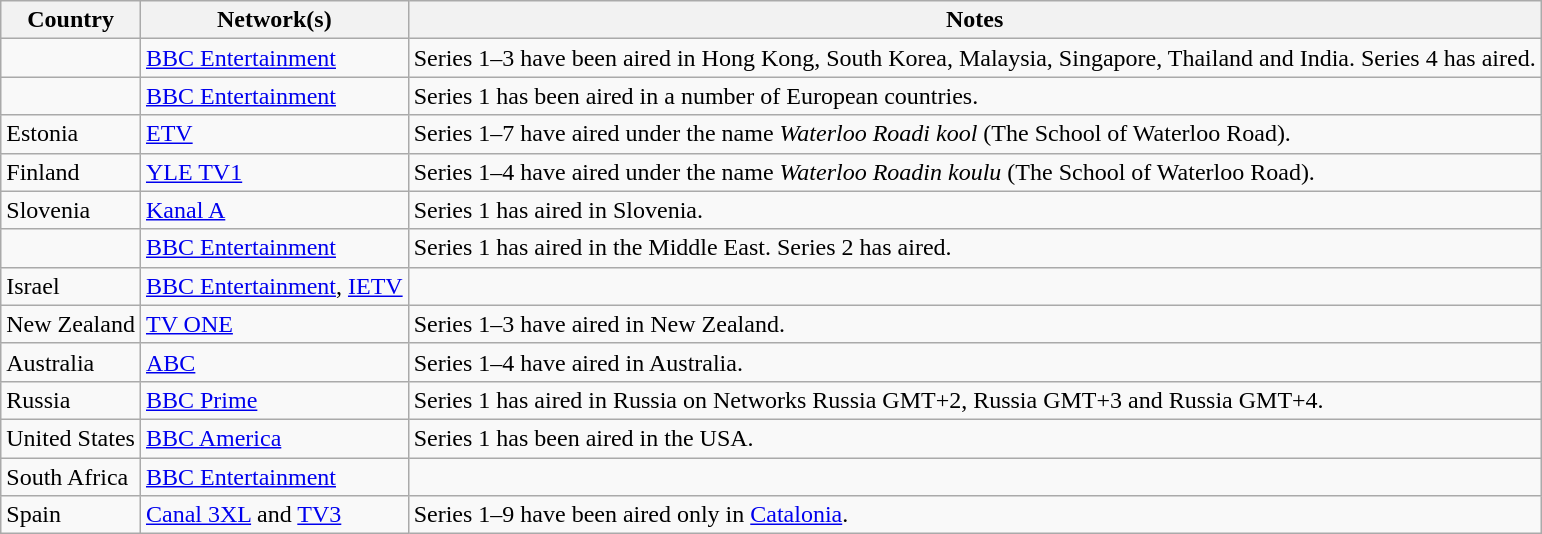<table class="wikitable">
<tr>
<th>Country</th>
<th>Network(s)</th>
<th>Notes</th>
</tr>
<tr>
<td></td>
<td><a href='#'>BBC Entertainment</a></td>
<td>Series 1–3 have been aired in Hong Kong, South Korea, Malaysia, Singapore, Thailand and India. Series 4 has aired.</td>
</tr>
<tr>
<td></td>
<td><a href='#'>BBC Entertainment</a></td>
<td>Series 1 has been aired in a number of European countries.</td>
</tr>
<tr>
<td>Estonia</td>
<td><a href='#'>ETV</a></td>
<td>Series 1–7 have aired under the name <em>Waterloo Roadi kool</em> (The School of Waterloo Road).</td>
</tr>
<tr>
<td>Finland</td>
<td><a href='#'>YLE TV1</a></td>
<td>Series 1–4 have aired under the name <em>Waterloo Roadin koulu</em> (The School of Waterloo Road).</td>
</tr>
<tr>
<td>Slovenia</td>
<td><a href='#'>Kanal A</a></td>
<td>Series 1 has aired in Slovenia.</td>
</tr>
<tr>
<td></td>
<td><a href='#'>BBC Entertainment</a></td>
<td>Series 1 has aired in the Middle East. Series 2 has aired.</td>
</tr>
<tr>
<td>Israel</td>
<td><a href='#'>BBC Entertainment</a>, <a href='#'>IETV</a></td>
<td></td>
</tr>
<tr>
<td>New Zealand</td>
<td><a href='#'>TV ONE</a></td>
<td>Series 1–3 have aired in New Zealand.</td>
</tr>
<tr>
<td>Australia</td>
<td><a href='#'>ABC</a></td>
<td>Series 1–4 have aired in Australia.</td>
</tr>
<tr>
<td>Russia</td>
<td><a href='#'>BBC Prime</a></td>
<td>Series 1 has aired in Russia on Networks Russia GMT+2, Russia GMT+3 and Russia GMT+4.</td>
</tr>
<tr>
<td>United States</td>
<td><a href='#'>BBC America</a></td>
<td>Series 1 has been aired in the USA.</td>
</tr>
<tr>
<td>South Africa</td>
<td><a href='#'>BBC Entertainment</a></td>
<td></td>
</tr>
<tr>
<td>Spain</td>
<td><a href='#'>Canal 3XL</a> and <a href='#'>TV3</a></td>
<td>Series 1–9 have been aired only in <a href='#'>Catalonia</a>.</td>
</tr>
</table>
